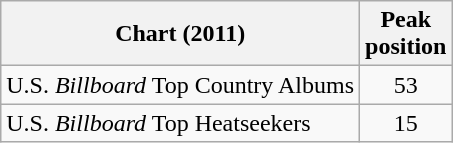<table class="wikitable">
<tr>
<th>Chart (2011)</th>
<th>Peak<br>position</th>
</tr>
<tr>
<td>U.S. <em>Billboard</em> Top Country Albums</td>
<td align="center">53</td>
</tr>
<tr>
<td>U.S. <em>Billboard</em> Top Heatseekers</td>
<td align="center">15</td>
</tr>
</table>
